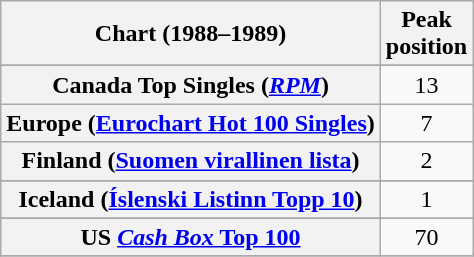<table class="wikitable sortable plainrowheaders" style="text-align:center">
<tr>
<th scope="col">Chart (1988–1989)</th>
<th scope="col">Peak<br>position</th>
</tr>
<tr>
</tr>
<tr>
</tr>
<tr>
</tr>
<tr>
<th scope="row">Canada Top Singles (<em><a href='#'>RPM</a></em>)</th>
<td>13</td>
</tr>
<tr>
<th scope="row">Europe (<a href='#'>Eurochart Hot 100 Singles</a>)</th>
<td>7</td>
</tr>
<tr>
<th scope="row">Finland (<a href='#'>Suomen virallinen lista</a>)</th>
<td>2</td>
</tr>
<tr>
</tr>
<tr>
<th scope="row">Iceland (<a href='#'>Íslenski Listinn Topp 10</a>)</th>
<td>1</td>
</tr>
<tr>
</tr>
<tr>
</tr>
<tr>
</tr>
<tr>
</tr>
<tr>
</tr>
<tr>
</tr>
<tr>
</tr>
<tr>
</tr>
<tr>
</tr>
<tr>
<th scope="row">US <a href='#'><em>Cash Box</em> Top 100</a></th>
<td>70</td>
</tr>
<tr>
</tr>
</table>
